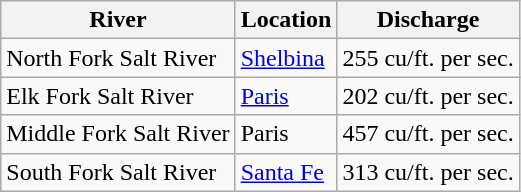<table class="wikitable">
<tr>
<th>River</th>
<th>Location</th>
<th>Discharge</th>
</tr>
<tr>
<td>North Fork Salt River</td>
<td><a href='#'>Shelbina</a></td>
<td>255 cu/ft. per sec.</td>
</tr>
<tr>
<td>Elk Fork Salt River</td>
<td><a href='#'>Paris</a></td>
<td>202 cu/ft. per sec.</td>
</tr>
<tr>
<td>Middle Fork Salt River</td>
<td>Paris</td>
<td>457 cu/ft. per sec.</td>
</tr>
<tr>
<td>South Fork Salt River</td>
<td><a href='#'>Santa Fe</a></td>
<td>313 cu/ft. per sec.</td>
</tr>
</table>
